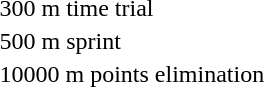<table>
<tr>
<td>300 m time trial<br></td>
<td></td>
<td></td>
<td></td>
</tr>
<tr>
<td>500 m sprint<br></td>
<td></td>
<td></td>
<td></td>
</tr>
<tr>
<td>10000 m points elimination<br></td>
<td></td>
<td></td>
<td></td>
</tr>
</table>
